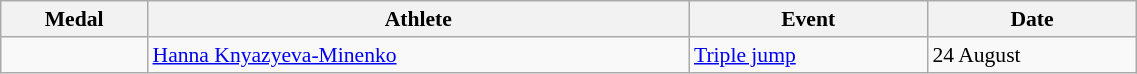<table class="wikitable" style="font-size:90%" width=60%>
<tr>
<th>Medal</th>
<th>Athlete</th>
<th>Event</th>
<th>Date</th>
</tr>
<tr>
<td></td>
<td><a href='#'>Hanna Knyazyeva-Minenko</a></td>
<td><a href='#'>Triple jump</a></td>
<td>24 August</td>
</tr>
</table>
